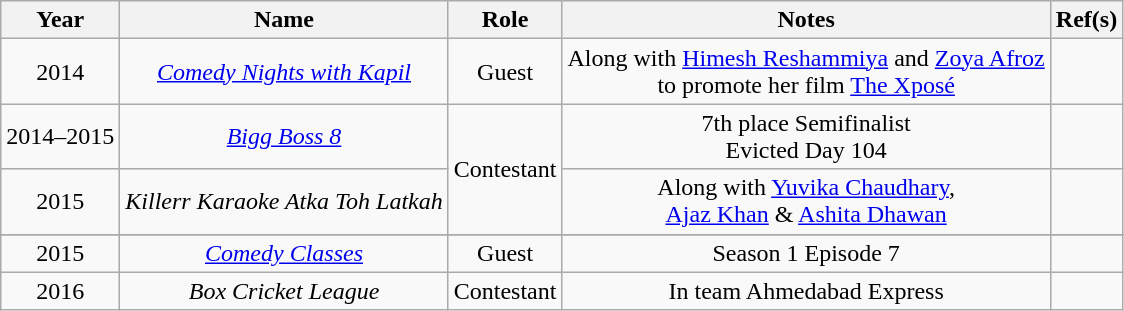<table class="wikitable" style="text-align:center;">
<tr>
<th>Year</th>
<th>Name</th>
<th>Role</th>
<th>Notes</th>
<th>Ref(s)</th>
</tr>
<tr>
<td>2014</td>
<td><em><a href='#'>Comedy Nights with Kapil</a></em></td>
<td>Guest</td>
<td>Along with <a href='#'>Himesh Reshammiya</a> and <a href='#'>Zoya Afroz</a><br>to promote her film <a href='#'>The Xposé</a></td>
<td style="text-align:center;"></td>
</tr>
<tr>
<td>2014–2015</td>
<td><em><a href='#'>Bigg Boss 8</a></em></td>
<td rowspan="2">Contestant</td>
<td>7th place Semifinalist<br>Evicted Day 104</td>
<td style="text-align:center;"></td>
</tr>
<tr>
<td>2015</td>
<td><em>Killerr Karaoke Atka Toh Latkah</em></td>
<td>Along with <a href='#'>Yuvika Chaudhary</a>,<br><a href='#'>Ajaz Khan</a> & <a href='#'>Ashita Dhawan</a></td>
<td style="text-align:center;"></td>
</tr>
<tr>
</tr>
<tr>
<td>2015</td>
<td><em><a href='#'>Comedy Classes</a></em></td>
<td>Guest</td>
<td>Season 1 Episode 7</td>
<td style="text-align:center;"></td>
</tr>
<tr>
<td>2016</td>
<td><em>Box Cricket League</em></td>
<td>Contestant</td>
<td>In team Ahmedabad Express</td>
<td style="text-align:center;"></td>
</tr>
</table>
